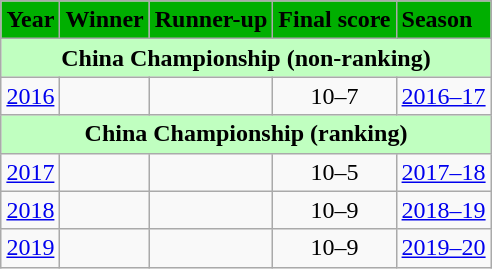<table class="wikitable" style="margin: auto">
<tr>
<th style="text-align:center; background:#00af00;">Year</th>
<th style="text-align:left; background:#00af00;">Winner</th>
<th style="text-align:left; background:#00af00;">Runner-up</th>
<th style="text-align:left; background:#00af00;">Final score</th>
<th style="text-align:left; background:#00af00;">Season</th>
</tr>
<tr>
<th colspan="5" style="text-align:center; background:#c0ffc0;">China Championship (non-ranking)</th>
</tr>
<tr>
<td><a href='#'>2016</a></td>
<td></td>
<td></td>
<td style="text-align: center">10–7</td>
<td><a href='#'>2016–17</a></td>
</tr>
<tr>
<th colspan="5" style="text-align:center; background:#c0ffc0;">China Championship (ranking)</th>
</tr>
<tr>
<td><a href='#'>2017</a></td>
<td></td>
<td></td>
<td style="text-align: center">10–5</td>
<td><a href='#'>2017–18</a></td>
</tr>
<tr>
<td><a href='#'>2018</a></td>
<td></td>
<td></td>
<td style="text-align: center">10–9</td>
<td><a href='#'>2018–19</a></td>
</tr>
<tr>
<td><a href='#'>2019</a></td>
<td></td>
<td></td>
<td style="text-align: center">10–9</td>
<td><a href='#'>2019–20</a></td>
</tr>
</table>
